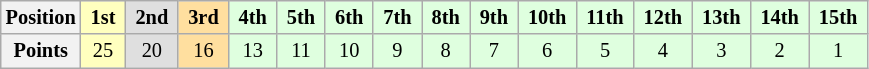<table class="wikitable" style="font-size:85%; text-align:center">
<tr>
<th>Position</th>
<td style="background:#ffffbf;"> <strong>1st</strong> </td>
<td style="background:#dfdfdf;"> <strong>2nd</strong> </td>
<td style="background:#ffdf9f;"> <strong>3rd</strong> </td>
<td style="background:#dfffdf;"> <strong>4th</strong> </td>
<td style="background:#dfffdf;"> <strong>5th</strong> </td>
<td style="background:#dfffdf;"> <strong>6th</strong> </td>
<td style="background:#dfffdf;"> <strong>7th</strong> </td>
<td style="background:#dfffdf;"> <strong>8th</strong> </td>
<td style="background:#dfffdf;"> <strong>9th</strong> </td>
<td style="background:#dfffdf;"> <strong>10th</strong> </td>
<td style="background:#dfffdf;"> <strong>11th</strong> </td>
<td style="background:#dfffdf;"> <strong>12th</strong> </td>
<td style="background:#dfffdf;"> <strong>13th</strong> </td>
<td style="background:#dfffdf;"> <strong>14th</strong> </td>
<td style="background:#dfffdf;"> <strong>15th</strong> </td>
</tr>
<tr>
<th>Points</th>
<td style="background:#ffffbf;">25</td>
<td style="background:#dfdfdf;">20</td>
<td style="background:#ffdf9f;">16</td>
<td style="background:#dfffdf;">13</td>
<td style="background:#dfffdf;">11</td>
<td style="background:#dfffdf;">10</td>
<td style="background:#dfffdf;">9</td>
<td style="background:#dfffdf;">8</td>
<td style="background:#dfffdf;">7</td>
<td style="background:#dfffdf;">6</td>
<td style="background:#dfffdf;">5</td>
<td style="background:#dfffdf;">4</td>
<td style="background:#dfffdf;">3</td>
<td style="background:#dfffdf;">2</td>
<td style="background:#dfffdf;">1</td>
</tr>
</table>
